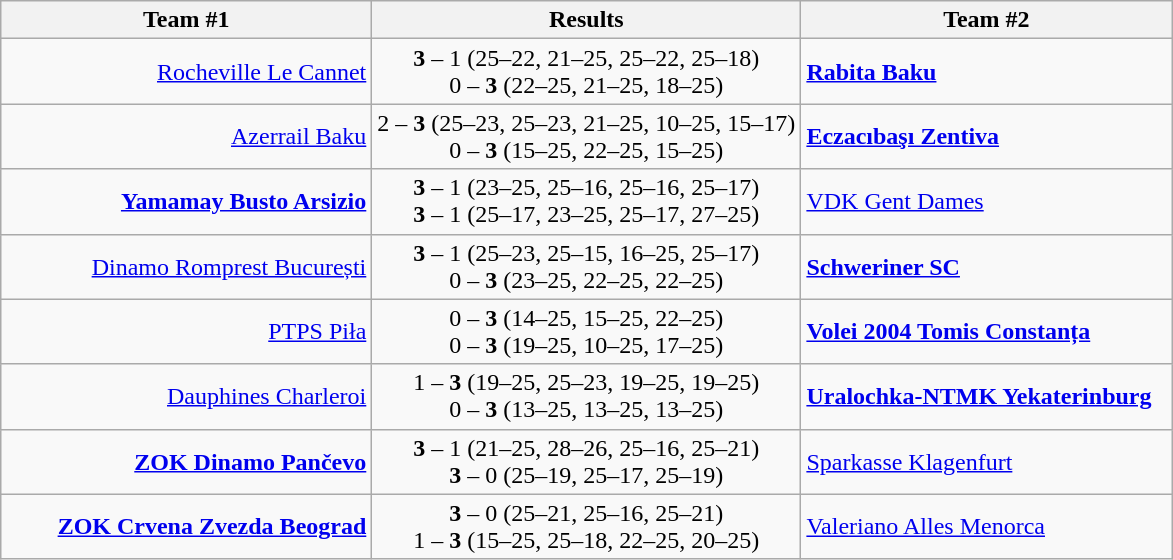<table class="wikitable" style="border-collapse: collapse;">
<tr>
<th align="right" width="240">Team #1</th>
<th>  Results  </th>
<th align="left" width="240">Team #2</th>
</tr>
<tr>
<td align="right"><a href='#'>Rocheville Le Cannet</a> </td>
<td align="center"><strong>3</strong> – 1 (25–22, 21–25, 25–22, 25–18)<br>0 – <strong>3</strong> (22–25, 21–25, 18–25)</td>
<td> <strong><a href='#'>Rabita Baku</a></strong></td>
</tr>
<tr>
<td align="right"><a href='#'>Azerrail Baku</a> </td>
<td align="center">2 – <strong>3</strong> (25–23, 25–23, 21–25, 10–25, 15–17)<br>0 – <strong>3</strong> (15–25, 22–25, 15–25)</td>
<td> <strong><a href='#'>Eczacıbaşı Zentiva</a></strong></td>
</tr>
<tr>
<td align="right"><strong><a href='#'>Yamamay Busto Arsizio</a></strong> </td>
<td align="center"><strong>3</strong> – 1 (23–25, 25–16, 25–16, 25–17)<br><strong>3</strong> – 1 (25–17, 23–25, 25–17, 27–25)</td>
<td> <a href='#'>VDK Gent Dames</a></td>
</tr>
<tr>
<td align="right"><a href='#'>Dinamo Romprest București</a> </td>
<td align="center"><strong>3</strong> – 1 (25–23, 25–15, 16–25, 25–17)<br>0 – <strong>3</strong> (23–25, 22–25, 22–25)</td>
<td> <strong><a href='#'>Schweriner SC</a></strong></td>
</tr>
<tr>
<td align="right"><a href='#'>PTPS Piła</a> </td>
<td align="center">0 – <strong>3</strong> (14–25, 15–25, 22–25)<br>0 – <strong>3</strong> (19–25, 10–25, 17–25)</td>
<td> <strong><a href='#'>Volei 2004 Tomis Constanța</a></strong></td>
</tr>
<tr>
<td align="right"><a href='#'>Dauphines Charleroi</a> </td>
<td align="center">1 – <strong>3</strong> (19–25, 25–23, 19–25, 19–25)<br>0 – <strong>3</strong> (13–25, 13–25, 13–25)</td>
<td> <strong><a href='#'>Uralochka-NTMK Yekaterinburg</a></strong></td>
</tr>
<tr>
<td align="right"><strong><a href='#'>ZOK Dinamo Pančevo</a></strong> </td>
<td align="center"><strong>3</strong> – 1 (21–25, 28–26, 25–16, 25–21)<br><strong>3</strong> – 0 (25–19, 25–17, 25–19)</td>
<td> <a href='#'>Sparkasse Klagenfurt</a></td>
</tr>
<tr>
<td align="right"><strong><a href='#'>ZOK Crvena Zvezda Beograd</a></strong> </td>
<td align="center"><strong>3</strong> – 0 (25–21, 25–16, 25–21)<br> 1 – <strong>3</strong> (15–25, 25–18, 22–25, 20–25)</td>
<td> <a href='#'>Valeriano Alles Menorca</a></td>
</tr>
</table>
